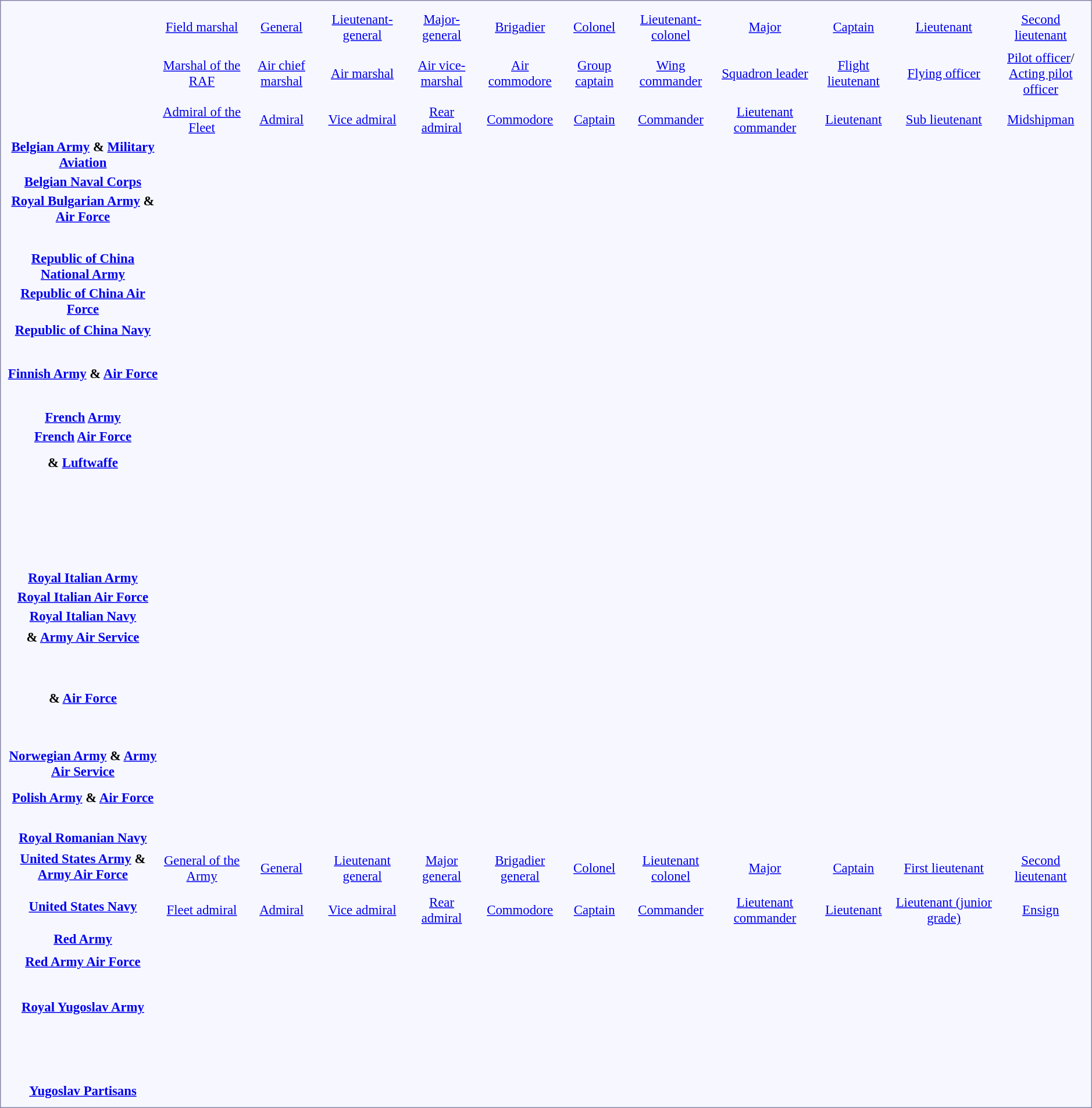<table style="border:1px solid #8888aa; background-color:#f7f8ff; padding:5px; font-size:95%; margin: 0px 12px 12px 0px; text-align:center;">
<tr>
<td rowspan=2><strong></strong></td>
<td colspan=2></td>
<td colspan=2></td>
<td colspan=2></td>
<td colspan=2></td>
<td colspan=2></td>
<td colspan=2></td>
<td colspan=2></td>
<td colspan=2></td>
<td colspan=2></td>
<td colspan=3></td>
<td colspan=3></td>
</tr>
<tr>
<td colspan=2><a href='#'>Field marshal</a></td>
<td colspan=2><a href='#'>General</a></td>
<td colspan=2><a href='#'>Lieutenant-general</a></td>
<td colspan=2><a href='#'>Major-general</a></td>
<td colspan=2><a href='#'>Brigadier</a></td>
<td colspan=2><a href='#'>Colonel</a></td>
<td colspan=2><a href='#'>Lieutenant-colonel</a></td>
<td colspan=2><a href='#'>Major</a></td>
<td colspan=2><a href='#'>Captain</a></td>
<td colspan=3><a href='#'>Lieutenant</a></td>
<td colspan=3><a href='#'>Second lieutenant</a></td>
</tr>
<tr>
<td rowspan=2><strong></strong></td>
<td colspan=2></td>
<td colspan=2></td>
<td colspan=2></td>
<td colspan=2></td>
<td colspan=2></td>
<td colspan=2></td>
<td colspan=2></td>
<td colspan=2></td>
<td colspan=2></td>
<td colspan=3></td>
<td colspan=3></td>
</tr>
<tr>
<td colspan=2><a href='#'>Marshal of the RAF</a></td>
<td colspan=2><a href='#'>Air chief marshal</a></td>
<td colspan=2><a href='#'>Air marshal</a></td>
<td colspan=2><a href='#'>Air vice-marshal</a></td>
<td colspan=2><a href='#'>Air commodore</a></td>
<td colspan=2><a href='#'>Group captain</a></td>
<td colspan=2><a href='#'>Wing commander</a></td>
<td colspan=2><a href='#'>Squadron leader</a></td>
<td colspan=2><a href='#'>Flight lieutenant</a></td>
<td colspan=3><a href='#'>Flying officer</a></td>
<td colspan=3><a href='#'>Pilot officer</a>/<br><a href='#'>Acting pilot officer</a></td>
</tr>
<tr>
<td rowspan=2><strong></strong></td>
<td colspan=2></td>
<td colspan=2></td>
<td colspan=2></td>
<td colspan=2></td>
<td colspan=2></td>
<td colspan=2></td>
<td colspan=2></td>
<td colspan=2></td>
<td colspan=2></td>
<td colspan=3></td>
<td colspan=3></td>
</tr>
<tr>
<td colspan=2><a href='#'>Admiral of the Fleet</a></td>
<td colspan=2><a href='#'>Admiral</a></td>
<td colspan=2><a href='#'>Vice admiral</a></td>
<td colspan=2><a href='#'>Rear admiral</a></td>
<td colspan=2><a href='#'>Commodore</a></td>
<td colspan=2><a href='#'>Captain</a></td>
<td colspan=2><a href='#'>Commander</a></td>
<td colspan=2><a href='#'>Lieutenant commander</a></td>
<td colspan=2><a href='#'>Lieutenant</a></td>
<td colspan=3><a href='#'>Sub lieutenant</a></td>
<td colspan=3><a href='#'>Midshipman</a></td>
</tr>
<tr>
<td rowspan=2><strong> <a href='#'>Belgian Army</a> & <a href='#'>Military Aviation</a></strong></td>
<td colspan=4 rowspan=2></td>
<td colspan=2></td>
<td colspan=2></td>
<td colspan=2 rowspan=2></td>
<td colspan=2></td>
<td colspan=2></td>
<td colspan=2></td>
<td colspan=1></td>
<td colspan=1></td>
<td colspan=3></td>
<td colspan=3></td>
</tr>
<tr>
<td colspan=2></td>
<td colspan=2></td>
<td colspan=2></td>
<td colspan=2></td>
<td colspan=2></td>
<td colspan=1></td>
<td colspan=1></td>
<td colspan=3></td>
<td colspan=3></td>
</tr>
<tr>
<td rowspan=2><strong> <a href='#'>Belgian Naval Corps</a></strong></td>
<td colspan=10 rowspan=2></td>
<td colspan=2></td>
<td colspan=2></td>
<td colspan=2></td>
<td colspan=1></td>
<td colspan=1></td>
<td colspan=3></td>
<td colspan=3></td>
</tr>
<tr>
<td colspan=2></td>
<td colspan=2></td>
<td colspan=2></td>
<td colspan=1></td>
<td colspan=1></td>
<td colspan=3></td>
<td colspan=3></td>
</tr>
<tr>
<td rowspan=2><strong> <a href='#'>Royal Bulgarian Army</a> & <a href='#'>Air Force</a></strong></td>
<td colspan=2 rowspan=2></td>
<td colspan=2></td>
<td colspan=2></td>
<td colspan=2></td>
<td colspan=2 rowspan=2></td>
<td colspan=2></td>
<td colspan=2></td>
<td colspan=2></td>
<td colspan=2></td>
<td colspan=2></td>
<td colspan=2></td>
<td colspan=2></td>
</tr>
<tr>
<td colspan=2><br></td>
<td colspan=2><br></td>
<td colspan=2><br></td>
<td colspan=2><br></td>
<td colspan=2><br></td>
<td colspan=2><br></td>
<td colspan=2><br></td>
<td colspan=2><br></td>
<td colspan=2><br></td>
<td colspan=2><br></td>
</tr>
<tr>
<td rowspan=2><strong></strong></td>
<td colspan=2 rowspan=2></td>
<td colspan=2></td>
<td colspan=2></td>
<td colspan=2></td>
<td colspan=2 rowspan=2></td>
<td colspan=2></td>
<td colspan=2></td>
<td colspan=2></td>
<td colspan=2></td>
<td colspan=2></td>
<td colspan=2></td>
<td colspan=2></td>
</tr>
<tr>
<td colspan=2><br></td>
<td colspan=2><br></td>
<td colspan=2><br></td>
<td colspan=2><br></td>
<td colspan=2><br></td>
<td colspan=2><br></td>
<td colspan=2><br></td>
<td colspan=2><br></td>
<td colspan=2><br></td>
<td colspan=2><br></td>
</tr>
<tr>
<td rowspan=2><strong> <a href='#'>Republic of China National Army</a></strong></td>
<td colspan=2></td>
<td colspan=2></td>
<td colspan=2></td>
<td colspan=2></td>
<td colspan=2 rowspan=2></td>
<td colspan=2></td>
<td colspan=2></td>
<td colspan=2></td>
<td colspan=2></td>
<td colspan=2></td>
<td colspan=2></td>
<td colspan=2></td>
</tr>
<tr>
<td colspan=2><br></td>
<td colspan=1><br></td>
<td colspan=1><br></td>
<td colspan=2><br></td>
<td colspan=2><br></td>
<td colspan=2><br></td>
<td colspan=2><br></td>
<td colspan=2><br></td>
<td colspan=2><br></td>
<td colspan=2><br></td>
<td colspan=2><br></td>
<td colspan=2><br></td>
</tr>
<tr>
<td rowspan=2><strong> <a href='#'>Republic of China Air Force</a></strong></td>
<td colspan=4 rowspan=2></td>
<td colspan=2></td>
<td colspan=2></td>
<td colspan=2 rowspan=2></td>
<td colspan=2></td>
<td colspan=2></td>
<td colspan=2></td>
<td colspan=2></td>
<td colspan=2></td>
<td colspan=2></td>
</tr>
<tr>
<td colspan=2><br></td>
<td colspan=2><br></td>
<td colspan=2><br></td>
<td colspan=2><br></td>
<td colspan=2><br></td>
<td colspan=2><br></td>
<td colspan=2><br></td>
<td colspan=2><br></td>
</tr>
<tr>
<td rowspan=2><strong> <a href='#'>Republic of China Navy</a></strong></td>
<td colspan=2 rowspan=2></td>
<td colspan=1></td>
<td colspan=1></td>
<td colspan=2></td>
<td colspan=2></td>
<td colspan=2></td>
<td colspan=2></td>
<td colspan=2></td>
<td colspan=2></td>
<td colspan=2></td>
<td colspan=2></td>
<td colspan=2></td>
</tr>
<tr>
<td colspan=1><br></td>
<td colspan=1><br></td>
<td colspan=2><br></td>
<td colspan=2><br></td>
<td colspan=2><br></td>
<td colspan=2><br></td>
<td colspan=2><br></td>
<td colspan=2><br></td>
<td colspan=2><br></td>
<td colspan=2><br></td>
<td colspan=2><br></td>
</tr>
<tr>
<td rowspan=2><strong></strong></td>
<td colspan=4 rowspan=2></td>
<td colspan=2></td>
<td colspan=2></td>
<td colspan=2></td>
<td colspan=2></td>
<td colspan=2></td>
<td colspan=1></td>
<td colspan=1></td>
<td colspan=2></td>
<td colspan=2></td>
<td colspan=2></td>
<td colspan=2></td>
</tr>
<tr>
<td colspan=2></td>
<td colspan=2></td>
<td colspan=2></td>
<td colspan=2></td>
<td colspan=2></td>
<td colspan=1></td>
<td colspan=1></td>
<td colspan=2></td>
<td colspan=2></td>
<td colspan=2></td>
<td colspan=2></td>
</tr>
<tr>
<td rowspan=2><strong></strong></td>
<td colspan=2 rowspan=2></td>
<td colspan=2></td>
<td colspan=2></td>
<td colspan=2></td>
<td colspan=2 rowspan=2></td>
<td colspan=2></td>
<td colspan=2></td>
<td colspan=2 rowspan=2></td>
<td colspan=1></td>
<td colspan=1></td>
<td colspan=2></td>
<td colspan=2></td>
<td colspan=2></td>
</tr>
<tr>
<td colspan=2></td>
<td colspan=2></td>
<td colspan=2></td>
<td colspan=2></td>
<td colspan=2></td>
<td colspan=1></td>
<td colspan=1></td>
<td colspan=2></td>
<td colspan=2></td>
<td colspan=2></td>
</tr>
<tr>
<td rowspan=2><strong></strong></td>
<td colspan=2 rowspan=2></td>
<td colspan=2></td>
<td colspan=2></td>
<td colspan=2></td>
<td colspan=2 rowspan=2></td>
<td colspan=2></td>
<td colspan=2></td>
<td colspan=2 rowspan=2></td>
<td colspan=1></td>
<td colspan=1></td>
<td colspan=2></td>
<td colspan=2></td>
<td colspan=2></td>
</tr>
<tr>
<td colspan=2></td>
<td colspan=2></td>
<td colspan=2></td>
<td colspan=2></td>
<td colspan=2></td>
<td colspan=1></td>
<td colspan=1></td>
<td colspan=2></td>
<td colspan=2></td>
<td colspan=2></td>
</tr>
<tr>
<td rowspan=2><strong> <a href='#'>Finnish Army</a> & <a href='#'>Air Force</a></strong></td>
<td colspan=2></td>
<td colspan=2></td>
<td colspan=2></td>
<td colspan=2></td>
<td colspan=2 rowspan=2></td>
<td colspan=2></td>
<td colspan=2></td>
<td colspan=2></td>
<td colspan=2></td>
<td colspan=3></td>
<td colspan=3></td>
</tr>
<tr>
<td colspan=2><br></td>
<td colspan=2><br></td>
<td colspan=2><br></td>
<td colspan=2><br></td>
<td colspan=2><br></td>
<td colspan=2><br></td>
<td colspan=2><br></td>
<td colspan=2><br></td>
<td colspan=3><br></td>
<td colspan=3><br></td>
</tr>
<tr>
<td rowspan=2><strong></strong></td>
<td colspan=2 rowspan=2></td>
<td colspan=2></td>
<td colspan=2></td>
<td colspan=2></td>
<td colspan=2 rowspan=2></td>
<td colspan=2></td>
<td colspan=2></td>
<td colspan=2></td>
<td colspan=2></td>
<td colspan=3></td>
<td colspan=3></td>
</tr>
<tr>
<td colspan=2><br></td>
<td colspan=2><br></td>
<td colspan=2><br></td>
<td colspan=2><br></td>
<td colspan=2><br></td>
<td colspan=2><br></td>
<td colspan=2><br></td>
<td colspan=3><br></td>
<td colspan=3><br></td>
</tr>
<tr>
<td rowspan=2><strong> <a href='#'>French</a> <a href='#'>Army</a></strong></td>
<td colspan=2></td>
<td colspan=2></td>
<td colspan=2></td>
<td colspan=2></td>
<td colspan=2></td>
<td colspan=2></td>
<td colspan=2></td>
<td colspan=2></td>
<td colspan=2></td>
<td colspan=3></td>
<td colspan=3></td>
</tr>
<tr>
<td colspan=2></td>
<td colspan=2></td>
<td colspan=2></td>
<td colspan=2></td>
<td colspan=2></td>
<td colspan=2></td>
<td colspan=2></td>
<td colspan=2></td>
<td colspan=2></td>
<td colspan=3></td>
<td colspan=3></td>
</tr>
<tr>
<td rowspan=2><strong> <a href='#'>French</a> <a href='#'>Air Force</a></strong></td>
<td colspan=2 rowspan=2></td>
<td colspan=2></td>
<td colspan=2></td>
<td colspan=2></td>
<td colspan=2></td>
<td colspan=2></td>
<td colspan=2></td>
<td colspan=2></td>
<td colspan=2></td>
<td colspan=3></td>
<td colspan=3></td>
</tr>
<tr>
<td colspan=2></td>
<td colspan=2></td>
<td colspan=2></td>
<td colspan=2></td>
<td colspan=2></td>
<td colspan=2></td>
<td colspan=2></td>
<td colspan=2></td>
<td colspan=3></td>
<td colspan=3></td>
</tr>
<tr>
<td rowspan=2><strong></strong></td>
<td colspan=1></td>
<td colspan=1></td>
<td colspan=2></td>
<td colspan=2></td>
<td colspan=2></td>
<td colspan=2></td>
<td colspan=2></td>
<td colspan=2></td>
<td colspan=2></td>
<td colspan=2></td>
<td colspan=3></td>
<td colspan=3></td>
</tr>
<tr>
<td colspan=1></td>
<td colspan=1></td>
<td colspan=2></td>
<td colspan=2></td>
<td colspan=2></td>
<td colspan=2></td>
<td colspan=2></td>
<td colspan=2></td>
<td colspan=2></td>
<td colspan=2></td>
<td colspan=3></td>
<td colspan=3></td>
</tr>
<tr>
<td rowspan=2><strong> & <a href='#'>Luftwaffe</a></strong></td>
<td rowspan=4><br></td>
<td colspan=1></td>
<td colspan=2></td>
<td colspan=2></td>
<td colspan=2></td>
<td colspan=2></td>
<td colspan=2></td>
<td colspan=2></td>
<td colspan=2></td>
<td colspan=2></td>
<td colspan=3></td>
<td colspan=3></td>
</tr>
<tr>
<td colspan=1></td>
<td colspan=2></td>
<td colspan=2></td>
<td colspan=2></td>
<td colspan=2></td>
<td colspan=2></td>
<td colspan=2></td>
<td colspan=2></td>
<td colspan=2></td>
<td colspan=3></td>
<td colspan=3></td>
</tr>
<tr>
<td rowspan=2><strong></strong></td>
<td colspan=1></td>
<td colspan=2></td>
<td colspan=2></td>
<td colspan=2></td>
<td colspan=2></td>
<td colspan=1></td>
<td colspan=1></td>
<td colspan=2></td>
<td colspan=2></td>
<td colspan=2></td>
<td colspan=3></td>
<td colspan=3></td>
</tr>
<tr>
<td colspan=1></td>
<td colspan=2></td>
<td colspan=2></td>
<td colspan=2></td>
<td colspan=2></td>
<td colspan=1></td>
<td colspan=1></td>
<td colspan=2></td>
<td colspan=2></td>
<td colspan=2></td>
<td colspan=3></td>
<td colspan=3></td>
</tr>
<tr>
<td rowspan=2><strong></strong></td>
<td colspan=2></td>
<td colspan=2></td>
<td colspan=2></td>
<td colspan=2></td>
<td colspan=2 rowspan=2></td>
<td colspan=2></td>
<td colspan=2></td>
<td colspan=2></td>
<td colspan=2></td>
<td colspan=3></td>
<td colspan=3></td>
</tr>
<tr>
<td colspan=2><br></td>
<td colspan=2><br></td>
<td colspan=2><br></td>
<td colspan=2><br></td>
<td colspan=2><br></td>
<td colspan=2><br></td>
<td colspan=2><br></td>
<td colspan=2><br></td>
<td colspan=3><br></td>
<td colspan=3><br></td>
</tr>
<tr>
<td rowspan=2><strong></strong></td>
<td colspan=2></td>
<td colspan=2></td>
<td colspan=2></td>
<td colspan=2></td>
<td colspan=2 rowspan=2></td>
<td colspan=2></td>
<td colspan=2></td>
<td colspan=2></td>
<td colspan=2></td>
<td colspan=3></td>
<td colspan=3></td>
</tr>
<tr>
<td colspan=2><br></td>
<td colspan=2><br></td>
<td colspan=2><br></td>
<td colspan=2><br></td>
<td colspan=2><br></td>
<td colspan=2><br></td>
<td colspan=2><br></td>
<td colspan=2><br></td>
<td colspan=3><br></td>
<td colspan=3><br></td>
</tr>
<tr>
<td rowspan=2><strong></strong></td>
<td colspan=2></td>
<td colspan=2></td>
<td colspan=2></td>
<td colspan=2></td>
<td colspan=2 rowspan=2></td>
<td colspan=2></td>
<td colspan=2></td>
<td colspan=2></td>
<td colspan=2></td>
<td colspan=3></td>
<td colspan=3></td>
</tr>
<tr>
<td colspan=2><br></td>
<td colspan=2><br></td>
<td colspan=2><br></td>
<td colspan=2><br></td>
<td colspan=2><br></td>
<td colspan=2><br></td>
<td colspan=2><br></td>
<td colspan=2><br></td>
<td colspan=3><br></td>
<td colspan=3><br></td>
</tr>
<tr>
<td rowspan=2><strong></strong></td>
<td colspan=2></td>
<td colspan=2></td>
<td colspan=2></td>
<td colspan=2></td>
<td colspan=2 rowspan=2></td>
<td colspan=2></td>
<td colspan=2></td>
<td colspan=2></td>
<td colspan=2></td>
<td colspan=3></td>
<td colspan=3></td>
</tr>
<tr>
<td colspan=2></td>
<td colspan=2></td>
<td colspan=2></td>
<td colspan=2></td>
<td colspan=2></td>
<td colspan=2></td>
<td colspan=2></td>
<td colspan=2></td>
<td colspan=3></td>
<td colspan=3></td>
</tr>
<tr>
<td rowspan=2><strong></strong></td>
<td colspan=4 rowspan=2></td>
<td colspan=2></td>
<td colspan=2></td>
<td colspan=2 rowspan=2></td>
<td colspan=2></td>
<td colspan=2></td>
<td colspan=2></td>
<td colspan=2></td>
<td colspan=3></td>
<td colspan=3></td>
</tr>
<tr>
<td colspan=2></td>
<td colspan=2></td>
<td colspan=2></td>
<td colspan=2></td>
<td colspan=2></td>
<td colspan=2></td>
<td colspan=3></td>
<td colspan=3></td>
</tr>
<tr>
<td rowspan=2><strong></strong></td>
<td colspan=4 rowspan=2></td>
<td colspan=2></td>
<td colspan=2></td>
<td colspan=2 rowspan=2></td>
<td colspan=2></td>
<td colspan=2></td>
<td colspan=2></td>
<td colspan=2></td>
<td colspan=3></td>
<td colspan=3></td>
</tr>
<tr>
<td colspan=2></td>
<td colspan=2></td>
<td colspan=2></td>
<td colspan=2></td>
<td colspan=2></td>
<td colspan=2></td>
<td colspan=3></td>
<td colspan=3></td>
</tr>
<tr>
<td rowspan=2><strong> <a href='#'>Royal Italian Army</a></strong></td>
<td rowspan=6><br></td>
<td colspan=1></td>
<td colspan=1></td>
<td colspan=1></td>
<td colspan=2></td>
<td colspan=2></td>
<td colspan=2></td>
<td colspan=1></td>
<td colspan=1></td>
<td colspan=2></td>
<td colspan=2></td>
<td colspan=1></td>
<td colspan=1></td>
<td colspan=2></td>
<td colspan=2></td>
<td colspan=2></td>
</tr>
<tr>
<td colspan=1></td>
<td colspan=1></td>
<td colspan=1></td>
<td colspan=2></td>
<td colspan=2></td>
<td colspan=2></td>
<td colspan=1></td>
<td colspan=1></td>
<td colspan=2></td>
<td colspan=2></td>
<td colspan=1></td>
<td colspan=1></td>
<td colspan=2></td>
<td colspan=2></td>
<td colspan=2></td>
</tr>
<tr>
<td rowspan=2><strong> <a href='#'>Royal Italian Air Force</a></strong></td>
<td colspan=1></td>
<td colspan=1></td>
<td colspan=1></td>
<td colspan=2></td>
<td colspan=2></td>
<td colspan=2></td>
<td colspan=2></td>
<td colspan=2></td>
<td colspan=2></td>
<td colspan=1></td>
<td colspan=1></td>
<td colspan=2 rowspan=2></td>
<td colspan=2></td>
<td colspan=2></td>
</tr>
<tr>
<td colspan=1></td>
<td colspan=1></td>
<td colspan=1></td>
<td colspan=2></td>
<td colspan=2></td>
<td colspan=2></td>
<td colspan=2></td>
<td colspan=2></td>
<td colspan=2></td>
<td colspan=1></td>
<td colspan=1></td>
<td colspan=2></td>
<td colspan=2></td>
</tr>
<tr>
<td rowspan=2><strong> <a href='#'>Royal Italian Navy</a></strong></td>
<td colspan=1></td>
<td colspan=1></td>
<td colspan=1></td>
<td colspan=2></td>
<td colspan=2></td>
<td colspan=2></td>
<td colspan=2></td>
<td colspan=2></td>
<td colspan=2></td>
<td colspan=1></td>
<td colspan=1></td>
<td colspan=2 rowspan=2></td>
<td colspan=2></td>
<td colspan=2></td>
</tr>
<tr>
<td colspan=1></td>
<td colspan=1></td>
<td colspan=1></td>
<td colspan=2></td>
<td colspan=2></td>
<td colspan=2></td>
<td colspan=2></td>
<td colspan=2></td>
<td colspan=2></td>
<td colspan=1></td>
<td colspan=1></td>
<td colspan=2></td>
<td colspan=2></td>
</tr>
<tr>
<td rowspan=2><strong> & <a href='#'>Army Air Service</a></strong></td>
<td colspan=1></td>
<td colspan=1></td>
<td colspan=2></td>
<td colspan=2></td>
<td colspan=2></td>
<td colspan=2 rowspan=2></td>
<td colspan=2></td>
<td colspan=2></td>
<td colspan=2></td>
<td colspan=2></td>
<td colspan=2></td>
<td colspan=2></td>
<td colspan=2></td>
</tr>
<tr>
<td colspan=1><br></td>
<td colspan=1><br></td>
<td colspan=2><br></td>
<td colspan=2><br></td>
<td colspan=2><br></td>
<td colspan=2><br></td>
<td colspan=2><br></td>
<td colspan=2><br></td>
<td colspan=2><br></td>
<td colspan=2><br></td>
<td colspan=2><br></td>
<td colspan=2><br></td>
</tr>
<tr>
<td rowspan=2><strong></strong></td>
<td colspan=1></td>
<td colspan=1><br></td>
<td colspan=2></td>
<td colspan=2></td>
<td colspan=2></td>
<td colspan=2 rowspan=2></td>
<td colspan=2></td>
<td colspan=2></td>
<td colspan=2></td>
<td colspan=2></td>
<td colspan=2></td>
<td colspan=2></td>
<td colspan=2></td>
</tr>
<tr>
<td colspan=1><br></td>
<td colspan=1><br></td>
<td colspan=2><br></td>
<td colspan=2><br></td>
<td colspan=2><br></td>
<td colspan=2><br></td>
<td colspan=2><br></td>
<td colspan=2><br></td>
<td colspan=2><br></td>
<td colspan=2><br></td>
<td colspan=2><br></td>
<td colspan=2><br></td>
</tr>
<tr>
<td rowspan=2><strong> & <a href='#'>Air Force</a></strong></td>
<td colspan=2></td>
<td colspan=2></td>
<td colspan=2></td>
<td colspan=2></td>
<td colspan=2 rowspan=2></td>
<td colspan=2></td>
<td colspan=2></td>
<td colspan=2></td>
<td colspan=2></td>
<td colspan=2></td>
<td colspan=2></td>
<td colspan=2></td>
</tr>
<tr>
<td colspan=2><br></td>
<td colspan=2><br></td>
<td colspan=2><br></td>
<td colspan=2><br></td>
<td colspan=2><br></td>
<td colspan=2><br></td>
<td colspan=2><br></td>
<td colspan=2><br></td>
<td colspan=2><br></td>
<td colspan=2><br></td>
<td colspan=2><br></td>
</tr>
<tr>
<td rowspan=2><strong></strong></td>
<td colspan=2></td>
<td colspan=2></td>
<td colspan=2></td>
<td colspan=2></td>
<td colspan=2 rowspan=2></td>
<td colspan=2></td>
<td colspan=2></td>
<td colspan=2></td>
<td colspan=2></td>
<td colspan=2></td>
<td colspan=2></td>
</tr>
<tr>
<td colspan=2><br></td>
<td colspan=2><br></td>
<td colspan=2><br></td>
<td colspan=2><br></td>
<td colspan=2><br></td>
<td colspan=2><br></td>
<td colspan=2><br></td>
<td colspan=2><br></td>
<td colspan=2><br></td>
<td colspan=2><br></td>
</tr>
<tr>
<td rowspan=2><strong></strong></td>
<td colspan=2 rowspan=2></td>
<td colspan=2></td>
<td colspan=2></td>
<td colspan=2></td>
<td colspan=2 rowspan=2></td>
<td colspan=2></td>
<td colspan=2></td>
<td colspan=2></td>
<td colspan=2></td>
<td colspan=3></td>
<td colspan=3></td>
</tr>
<tr>
<td colspan=2></td>
<td colspan=2></td>
<td colspan=2></td>
<td colspan=2></td>
<td colspan=2></td>
<td colspan=2></td>
<td colspan=2></td>
<td colspan=3></td>
<td colspan=3></td>
</tr>
<tr>
<td rowspan=2><strong></strong></td>
<td colspan=2></td>
<td colspan=2></td>
<td colspan=2></td>
<td colspan=2></td>
<td colspan=2 rowspan=2></td>
<td colspan=2></td>
<td colspan=2></td>
<td colspan=2></td>
<td colspan=2></td>
<td colspan=3></td>
<td colspan=3></td>
</tr>
<tr>
<td colspan=2></td>
<td colspan=2></td>
<td colspan=2></td>
<td colspan=2></td>
<td colspan=2></td>
<td colspan=2></td>
<td colspan=2></td>
<td colspan=2></td>
<td colspan=3></td>
<td colspan=3></td>
</tr>
<tr>
<td rowspan=2><strong> <a href='#'>Norwegian Army</a> & <a href='#'>Army Air Service</a></strong></td>
<td colspan=2 rowspan=2></td>
<td colspan=2></td>
<td colspan=2></td>
<td colspan=2></td>
<td colspan=2 rowspan=2></td>
<td colspan=2></td>
<td colspan=2></td>
<td colspan=2></td>
<td colspan=2></td>
<td colspan=3></td>
<td colspan=3></td>
</tr>
<tr>
<td colspan=2></td>
<td colspan=2></td>
<td colspan=2></td>
<td colspan=2></td>
<td colspan=2></td>
<td colspan=2></td>
<td colspan=2></td>
<td colspan=3></td>
<td colspan=3></td>
</tr>
<tr>
<td rowspan=2><strong></strong></td>
<td colspan=2 rowspan=2></td>
<td colspan=2></td>
<td colspan=2></td>
<td colspan=2></td>
<td colspan=2 rowspan=2></td>
<td colspan=2></td>
<td colspan=2></td>
<td colspan=2></td>
<td colspan=2></td>
<td colspan=3></td>
<td colspan=3></td>
</tr>
<tr>
<td colspan=2></td>
<td colspan=2></td>
<td colspan=2></td>
<td colspan=2></td>
<td colspan=2></td>
<td colspan=2></td>
<td colspan=2></td>
<td colspan=3></td>
<td colspan=3></td>
</tr>
<tr>
<td rowspan=2><strong> <a href='#'>Polish Army</a> & <a href='#'>Air Force</a></strong></td>
<td colspan=2 rowspan=4><br></td>
<td colspan=4></td>
<td colspan=2></td>
<td colspan=2></td>
<td colspan=2></td>
<td colspan=2></td>
<td colspan=2></td>
<td colspan=2></td>
<td colspan=2></td>
<td colspan=2></td>
<td colspan=2></td>
</tr>
<tr>
<td colspan=4></td>
<td colspan=2></td>
<td colspan=2></td>
<td colspan=2></td>
<td colspan=2></td>
<td colspan=2></td>
<td colspan=2></td>
<td colspan=2></td>
<td colspan=2></td>
<td colspan=2></td>
</tr>
<tr>
<td rowspan=2><strong></strong></td>
<td colspan=4></td>
<td colspan=2></td>
<td colspan=2></td>
<td colspan=2></td>
<td colspan=2></td>
<td colspan=2></td>
<td colspan=2></td>
<td colspan=2></td>
<td colspan=4></td>
</tr>
<tr>
<td colspan=4></td>
<td colspan=2></td>
<td colspan=2></td>
<td colspan=2></td>
<td colspan=2></td>
<td colspan=2></td>
<td colspan=2></td>
<td colspan=2></td>
<td colspan=4></td>
</tr>
<tr>
<td rowspan=2><strong></strong></td>
<td colspan=2></td>
<td colspan=2></td>
<td colspan=2></td>
<td colspan=2></td>
<td colspan=2></td>
<td colspan=2></td>
<td colspan=2></td>
<td colspan=2></td>
<td colspan=2></td>
<td colspan=3></td>
<td colspan=3></td>
</tr>
<tr>
<td colspan=2></td>
<td colspan=2></td>
<td colspan=2></td>
<td colspan=2></td>
<td colspan=2></td>
<td colspan=2></td>
<td colspan=2></td>
<td colspan=2></td>
<td colspan=2></td>
<td colspan=3></td>
<td colspan=3></td>
</tr>
<tr>
<td rowspan=2><strong></strong></td>
<td colspan=2></td>
<td colspan=2></td>
<td colspan=2></td>
<td colspan=2></td>
<td colspan=2></td>
<td colspan=2></td>
<td colspan=2></td>
<td colspan=2></td>
<td colspan=2></td>
<td colspan=3></td>
<td colspan=3></td>
</tr>
<tr>
<td colspan=2></td>
<td colspan=2></td>
<td colspan=2></td>
<td colspan=2></td>
<td colspan=2></td>
<td colspan=2></td>
<td colspan=2></td>
<td colspan=2></td>
<td colspan=2></td>
<td colspan=3></td>
<td colspan=3></td>
</tr>
<tr>
<td rowspan=2><strong> <a href='#'>Royal Romanian Navy</a></strong></td>
<td colspan=2></td>
<td colspan=2></td>
<td colspan=2></td>
<td colspan=2></td>
<td colspan=2></td>
<td colspan=2></td>
<td colspan=2></td>
<td colspan=2></td>
<td colspan=2></td>
<td colspan=3></td>
<td colspan=3></td>
</tr>
<tr>
<td colspan=2></td>
<td colspan=2></td>
<td colspan=2></td>
<td colspan=2></td>
<td colspan=2></td>
<td colspan=2></td>
<td colspan=2></td>
<td colspan=2></td>
<td colspan=2></td>
<td colspan=3></td>
<td colspan=3></td>
</tr>
<tr>
<td rowspan=2><strong> <a href='#'>United States Army</a> & <a href='#'>Army Air Force</a></strong></td>
<td colspan=2></td>
<td colspan=2></td>
<td colspan=2></td>
<td colspan=2></td>
<td colspan=2></td>
<td colspan=2></td>
<td colspan=2></td>
<td colspan=2></td>
<td colspan=2></td>
<td colspan=3></td>
<td colspan=3></td>
</tr>
<tr>
<td colspan=2><a href='#'>General of the Army</a></td>
<td colspan=2><a href='#'>General</a></td>
<td colspan=2><a href='#'>Lieutenant general</a></td>
<td colspan=2><a href='#'>Major general</a></td>
<td colspan=2><a href='#'>Brigadier general</a></td>
<td colspan=2><a href='#'>Colonel</a></td>
<td colspan=2><a href='#'>Lieutenant colonel</a></td>
<td colspan=2><a href='#'>Major</a></td>
<td colspan=2><a href='#'>Captain</a></td>
<td colspan=3><a href='#'>First lieutenant</a></td>
<td colspan=3><a href='#'>Second lieutenant</a></td>
</tr>
<tr>
<td rowspan=3><strong> <a href='#'>United States Navy</a></strong></td>
<td colspan=2></td>
<td colspan=2></td>
<td colspan=2></td>
<td colspan=2></td>
<td colspan=2></td>
<td colspan=2></td>
<td colspan=2></td>
<td colspan=2></td>
<td colspan=2></td>
<td colspan=3></td>
<td colspan=3></td>
</tr>
<tr>
<td colspan=2></td>
<td colspan=2></td>
<td colspan=2></td>
<td colspan=2></td>
<td colspan=2></td>
<td colspan=2></td>
<td colspan=2></td>
<td colspan=2></td>
<td colspan=2></td>
<td colspan=3></td>
<td colspan=3></td>
</tr>
<tr>
<td colspan=2><a href='#'>Fleet admiral</a></td>
<td colspan=2><a href='#'>Admiral</a></td>
<td colspan=2><a href='#'>Vice admiral</a></td>
<td colspan=2><a href='#'>Rear admiral</a></td>
<td colspan=2><a href='#'>Commodore</a></td>
<td colspan=2><a href='#'>Captain</a></td>
<td colspan=2><a href='#'>Commander</a></td>
<td colspan=2><a href='#'>Lieutenant commander</a></td>
<td colspan=2><a href='#'>Lieutenant</a></td>
<td colspan=3><a href='#'>Lieutenant (junior grade)</a></td>
<td colspan=3><a href='#'>Ensign</a></td>
</tr>
<tr>
<td rowspan=2><strong> <a href='#'>Red Army</a></strong><br></td>
<td rowspan=6><br><br></td>
<td colspan=1></td>
<td colspan=2></td>
<td colspan=2></td>
<td colspan=2></td>
<td colspan=2></td>
<td colspan=2></td>
<td colspan=2></td>
<td colspan=2></td>
<td colspan=2></td>
<td colspan=2></td>
<td colspan=2></td>
<td colspan=2></td>
</tr>
<tr>
<td colspan=1><br></td>
<td colspan=2><br></td>
<td colspan=2><br></td>
<td colspan=2><br></td>
<td colspan=2><br></td>
<td colspan=2><br></td>
<td colspan=2><br></td>
<td colspan=2><br></td>
<td colspan=2><br></td>
<td colspan=2><br></td>
<td colspan=2><br></td>
<td colspan=2><br></td>
</tr>
<tr>
<td rowspan=2><strong> <a href='#'>Red Army Air Force</a></strong></td>
<td colspan=1 rowspan=2></td>
<td colspan=1></td>
<td colspan=1></td>
<td colspan=2></td>
<td colspan=2></td>
<td colspan=2></td>
<td colspan=2></td>
<td colspan=2></td>
<td colspan=2></td>
<td colspan=2></td>
<td colspan=2></td>
<td colspan=2></td>
<td colspan=2></td>
</tr>
<tr>
<td colspan=1><br></td>
<td colspan=1><br></td>
<td colspan=2><br></td>
<td colspan=2><br></td>
<td colspan=2><br></td>
<td colspan=2><br></td>
<td colspan=2><br></td>
<td colspan=2><br></td>
<td colspan=2><br></td>
<td colspan=2><br></td>
<td colspan=2><br></td>
<td colspan=2><br></td>
</tr>
<tr>
<td rowspan=2><strong></strong></td>
<td colspan=1 rowspan=2></td>
<td colspan=2></td>
<td colspan=2></td>
<td colspan=2></td>
<td colspan=2></td>
<td colspan=2></td>
<td colspan=2></td>
<td colspan=2></td>
<td colspan=2></td>
<td colspan=2></td>
<td colspan=2></td>
<td colspan=2></td>
</tr>
<tr>
<td colspan=2><br></td>
<td colspan=2><br></td>
<td colspan=2><br></td>
<td colspan=2><br></td>
<td colspan=2><br></td>
<td colspan=2><br></td>
<td colspan=2><br></td>
<td colspan=2><br></td>
<td colspan=2><br></td>
<td colspan=2><br></td>
<td colspan=2><br></td>
</tr>
<tr>
<td rowspan=2><strong> <a href='#'>Royal Yugoslav Army</a></strong></td>
<td colspan=2></td>
<td colspan=2></td>
<td colspan=2></td>
<td colspan=2></td>
<td colspan=2 rowspan=2></td>
<td colspan=2></td>
<td colspan=2></td>
<td colspan=2></td>
<td colspan=2></td>
<td colspan=2></td>
<td colspan=2></td>
<td colspan=2></td>
</tr>
<tr>
<td colspan=2><br></td>
<td colspan=2><br></td>
<td colspan=2><br></td>
<td colspan=2><br></td>
<td colspan=2><br></td>
<td colspan=2><br></td>
<td colspan=2><br></td>
<td colspan=2><br></td>
<td colspan=2><br></td>
<td colspan=2><br></td>
<td colspan=2><br></td>
</tr>
<tr>
<td rowspan=2><strong></strong></td>
<td colspan=2 rowspan=2></td>
<td colspan=2></td>
<td colspan=2></td>
<td colspan=2></td>
<td colspan=2 rowspan=2></td>
<td colspan=2></td>
<td colspan=2></td>
<td colspan=2></td>
<td colspan=2></td>
<td colspan=2></td>
<td colspan=2></td>
<td colspan=2></td>
</tr>
<tr>
<td colspan=2><br></td>
<td colspan=2><br></td>
<td colspan=2><br></td>
<td colspan=2><br></td>
<td colspan=2><br></td>
<td colspan=2><br></td>
<td colspan=2><br></td>
<td colspan=2><br></td>
<td colspan=2><br></td>
<td colspan=2><br></td>
</tr>
<tr>
<td rowspan=2><strong></strong></td>
<td colspan=2 rowspan=2></td>
<td colspan=2></td>
<td colspan=2></td>
<td colspan=2></td>
<td colspan=2 rowspan=2></td>
<td colspan=2></td>
<td colspan=2></td>
<td colspan=2></td>
<td colspan=2></td>
<td colspan=2></td>
<td colspan=2></td>
<td colspan=2></td>
</tr>
<tr>
<td colspan=2><br></td>
<td colspan=2><br></td>
<td colspan=2><br></td>
<td colspan=2><br></td>
<td colspan=2><br></td>
<td colspan=2><br></td>
<td colspan=2><br></td>
<td colspan=2><br></td>
<td colspan=2><br></td>
<td colspan=2><br><br></td>
</tr>
<tr style="text-align:center;">
<td rowspan=2><strong> <a href='#'>Yugoslav Partisans</a></strong><br></td>
<td colspan=2></td>
<td colspan=2 rowspan=2></td>
<td colspan=2></td>
<td colspan=2></td>
<td colspan=2></td>
<td colspan=2></td>
<td colspan=2></td>
<td colspan=2></td>
<td colspan=2></td>
<td colspan=2></td>
<td colspan=2></td>
<td colspan=2></td>
</tr>
<tr style="text-align:center;">
<td colspan=2></td>
<td colspan=2></td>
<td colspan=2></td>
<td colspan=2></td>
<td colspan=2></td>
<td colspan=2></td>
<td colspan=2></td>
<td colspan=2></td>
<td colspan=2></td>
<td colspan=2></td>
<td colspan=2><br></td>
</tr>
</table>
